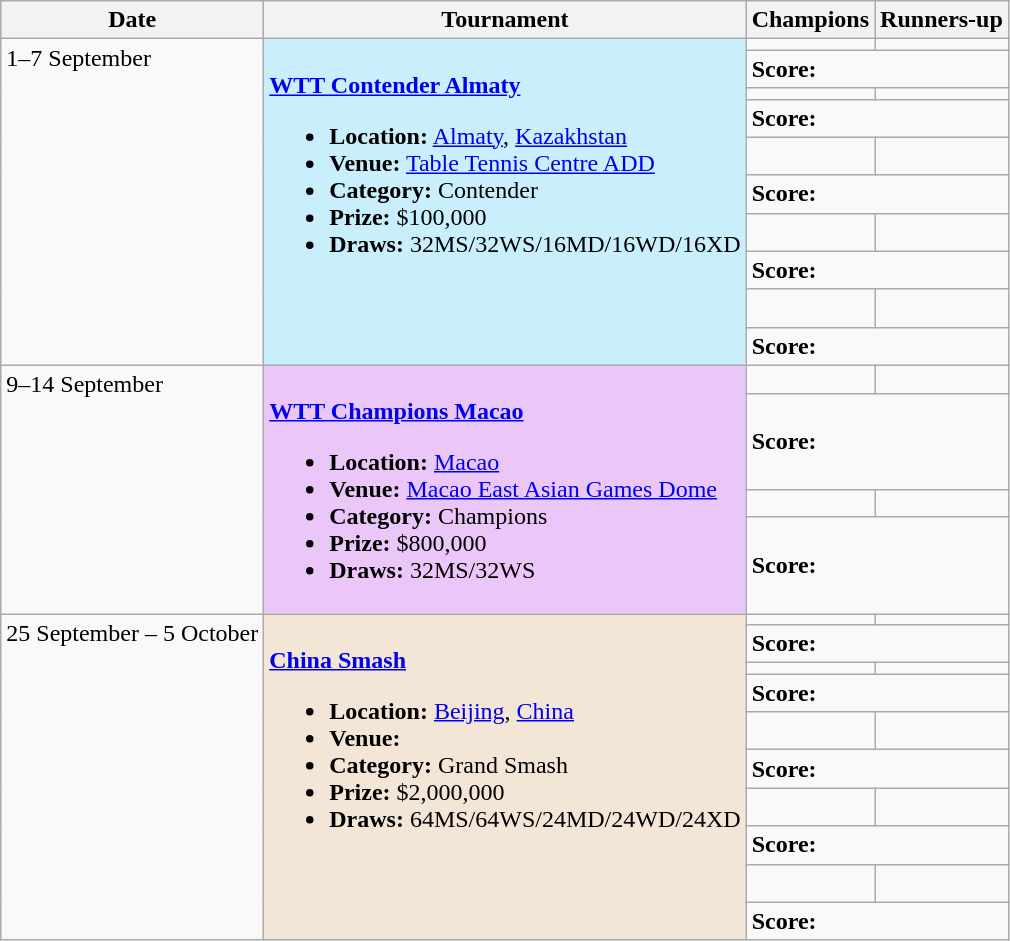<table class="wikitable">
<tr>
<th scope=col>Date</th>
<th scope=col>Tournament</th>
<th scope=col>Champions</th>
<th scope=col>Runners-up</th>
</tr>
<tr valign=top>
<td rowspan=10>1–7 September</td>
<td style="background:#C9EFFC;" rowspan="10"><br><strong><a href='#'>WTT Contender Almaty</a></strong><ul><li><strong>Location:</strong> <a href='#'>Almaty</a>, <a href='#'>Kazakhstan</a></li><li><strong>Venue:</strong> <a href='#'>Table Tennis Centre ADD</a></li><li><strong>Category:</strong> Contender</li><li><strong>Prize:</strong> $100,000</li><li><strong>Draws:</strong> 32MS/32WS/16MD/16WD/16XD</li></ul></td>
<td><strong> </strong></td>
<td></td>
</tr>
<tr>
<td colspan=2><strong>Score: </strong></td>
</tr>
<tr valign=top>
<td><strong> </strong></td>
<td></td>
</tr>
<tr>
<td colspan=2><strong>Score: </strong></td>
</tr>
<tr valign=top>
<td><strong> <br> </strong></td>
<td> <br></td>
</tr>
<tr>
<td colspan=2><strong>Score: </strong></td>
</tr>
<tr valign=top>
<td><strong> <br> </strong></td>
<td> <br></td>
</tr>
<tr>
<td colspan=2><strong>Score: </strong></td>
</tr>
<tr valign=top>
<td><strong> <br> </strong></td>
<td> <br></td>
</tr>
<tr>
<td colspan=2><strong>Score: </strong></td>
</tr>
<tr valign=top>
<td rowspan=4>9–14 September</td>
<td style="background:#EBC7F9;" rowspan="4"><br><strong><a href='#'>WTT Champions Macao</a></strong><ul><li><strong>Location:</strong> <a href='#'>Macao</a></li><li><strong>Venue:</strong> <a href='#'>Macao East Asian Games Dome</a></li><li><strong>Category:</strong> Champions</li><li><strong>Prize:</strong> $800,000</li><li><strong>Draws:</strong> 32MS/32WS</li></ul></td>
<td valign=middle><strong> </strong></td>
<td valign=middle></td>
</tr>
<tr>
<td colspan=2><strong>Score: </strong></td>
</tr>
<tr valign=middle>
<td><strong> </strong></td>
<td></td>
</tr>
<tr>
<td colspan=2><strong>Score: </strong></td>
</tr>
<tr valign=top>
<td rowspan=10>25 September – 5 October</td>
<td style="background:#f3e6d7;" rowspan="10"><br><strong><a href='#'>China Smash</a></strong><ul><li><strong>Location:</strong> <a href='#'>Beijing</a>, <a href='#'>China</a></li><li><strong>Venue:</strong></li><li><strong>Category:</strong> Grand Smash</li><li><strong>Prize:</strong> $2,000,000</li><li><strong>Draws:</strong> 64MS/64WS/24MD/24WD/24XD</li></ul></td>
<td><strong> </strong></td>
<td></td>
</tr>
<tr>
<td colspan=2><strong>Score: </strong></td>
</tr>
<tr valign=top>
<td><strong> </strong></td>
<td></td>
</tr>
<tr>
<td colspan=2><strong>Score: </strong></td>
</tr>
<tr valign=top>
<td><strong> <br> </strong></td>
<td> <br></td>
</tr>
<tr>
<td colspan=2><strong>Score: </strong></td>
</tr>
<tr valign=top>
<td><strong> <br> </strong></td>
<td> <br></td>
</tr>
<tr>
<td colspan=2><strong>Score: </strong></td>
</tr>
<tr valign=top>
<td><strong> <br> </strong></td>
<td> <br></td>
</tr>
<tr>
<td colspan=2><strong>Score: </strong></td>
</tr>
</table>
